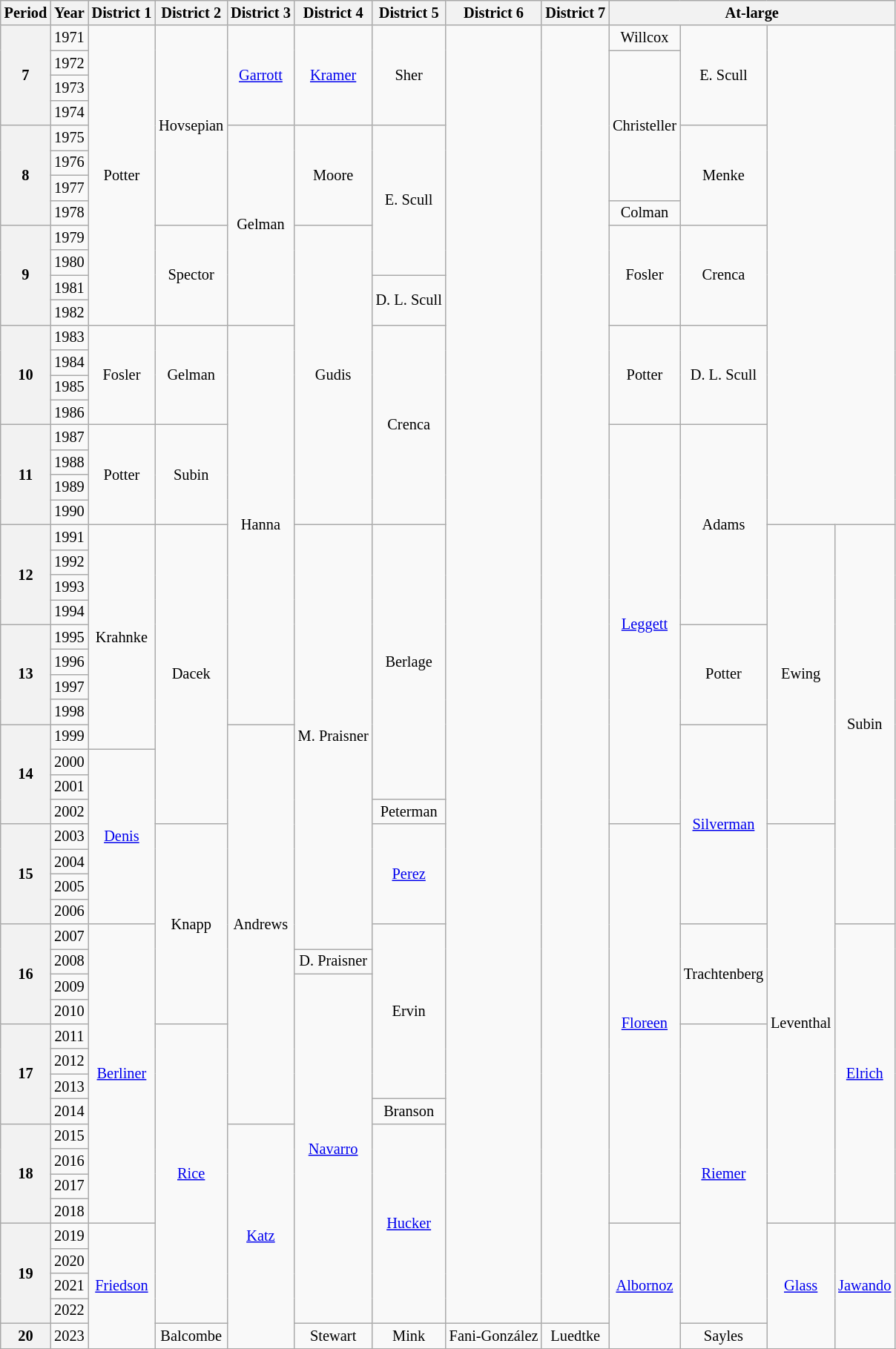<table class="wikitable" style="text-align:center;font-size:85%">
<tr>
<th>Period</th>
<th>Year</th>
<th>District 1</th>
<th>District 2</th>
<th>District 3</th>
<th>District 4</th>
<th>District 5</th>
<th>District 6</th>
<th>District 7</th>
<th colspan="4">At-large</th>
</tr>
<tr>
<th rowspan="4">7</th>
<td>1971</td>
<td rowspan="12" >Potter</td>
<td rowspan="8"  >Hovsepian</td>
<td rowspan="4"  ><a href='#'>Garrott</a></td>
<td rowspan="4"  ><a href='#'>Kramer</a></td>
<td rowspan="4"  >Sher</td>
<td rowspan="52"></td>
<td rowspan="52"></td>
<td rowspan="1" >Willcox</td>
<td rowspan="4"  >E. Scull</td>
</tr>
<tr>
<td>1972</td>
<td rowspan="6"  >Christeller</td>
</tr>
<tr>
<td>1973</td>
</tr>
<tr>
<td>1974</td>
</tr>
<tr>
<th rowspan="4">8</th>
<td>1975</td>
<td rowspan="8"  >Gelman</td>
<td rowspan="4"  >Moore</td>
<td rowspan="6"  >E. Scull</td>
<td rowspan="4"  >Menke</td>
</tr>
<tr>
<td>1976</td>
</tr>
<tr>
<td>1977</td>
</tr>
<tr>
<td>1978</td>
<td rowspan="1"  >Colman</td>
</tr>
<tr>
<th rowspan="4">9</th>
<td>1979</td>
<td rowspan="4"  >Spector</td>
<td rowspan="12" >Gudis</td>
<td rowspan="4"  >Fosler</td>
<td rowspan="4"  >Crenca</td>
</tr>
<tr>
<td>1980</td>
</tr>
<tr>
<td>1981</td>
<td rowspan="2"  >D. L. Scull</td>
</tr>
<tr>
<td>1982</td>
</tr>
<tr>
<th rowspan="4">10</th>
<td>1983</td>
<td rowspan="4"  >Fosler</td>
<td rowspan="4"  >Gelman</td>
<td rowspan="16" >Hanna</td>
<td rowspan="8"  >Crenca</td>
<td rowspan="4"  >Potter</td>
<td rowspan="4"  >D. L. Scull</td>
</tr>
<tr>
<td>1984</td>
</tr>
<tr>
<td>1985</td>
</tr>
<tr>
<td>1986</td>
</tr>
<tr>
<th rowspan="4">11</th>
<td>1987</td>
<td rowspan="4"  >Potter</td>
<td rowspan="4"  >Subin</td>
<td rowspan="16" ><a href='#'>Leggett</a></td>
<td rowspan="8"  >Adams</td>
</tr>
<tr>
<td>1988</td>
</tr>
<tr>
<td>1989</td>
</tr>
<tr>
<td>1990</td>
</tr>
<tr>
<th rowspan="4">12</th>
<td>1991</td>
<td rowspan="9"  >Krahnke</td>
<td rowspan="12" >Dacek</td>
<td rowspan="17" >M. Praisner</td>
<td rowspan="11" >Berlage</td>
<td rowspan="12" >Ewing</td>
<td rowspan="16" >Subin</td>
</tr>
<tr>
<td>1992</td>
</tr>
<tr>
<td>1993</td>
</tr>
<tr>
<td>1994</td>
</tr>
<tr>
<th rowspan="4">13</th>
<td>1995</td>
<td rowspan="4"  >Potter</td>
</tr>
<tr>
<td>1996</td>
</tr>
<tr>
<td>1997</td>
</tr>
<tr>
<td>1998</td>
</tr>
<tr>
<th rowspan="4">14</th>
<td>1999</td>
<td rowspan="16" >Andrews</td>
<td rowspan="8"  ><a href='#'>Silverman</a></td>
</tr>
<tr>
<td>2000</td>
<td rowspan="7" ><a href='#'>Denis</a></td>
</tr>
<tr>
<td>2001</td>
</tr>
<tr>
<td>2002</td>
<td rowspan="1"  >Peterman</td>
</tr>
<tr>
<th rowspan="4">15</th>
<td>2003</td>
<td rowspan="8"  >Knapp</td>
<td rowspan="4"  ><a href='#'>Perez</a></td>
<td rowspan="16" ><a href='#'>Floreen</a></td>
<td rowspan="16" >Leventhal</td>
</tr>
<tr>
<td>2004</td>
</tr>
<tr>
<td>2005</td>
</tr>
<tr>
<td>2006</td>
</tr>
<tr>
<th rowspan="4">16</th>
<td>2007</td>
<td rowspan="12" ><a href='#'>Berliner</a></td>
<td rowspan="7"  >Ervin</td>
<td rowspan="4"  >Trachtenberg</td>
<td rowspan="12" ><a href='#'>Elrich</a></td>
</tr>
<tr>
<td>2008</td>
<td rowspan="1"  >D. Praisner</td>
</tr>
<tr>
<td>2009</td>
<td rowspan="14" ><a href='#'>Navarro</a></td>
</tr>
<tr>
<td>2010</td>
</tr>
<tr>
<th rowspan="4">17</th>
<td>2011</td>
<td rowspan="12"  ><a href='#'>Rice</a></td>
<td rowspan="12"  ><a href='#'>Riemer</a></td>
</tr>
<tr>
<td>2012</td>
</tr>
<tr>
<td>2013</td>
</tr>
<tr>
<td>2014</td>
<td rowspan="1"  >Branson</td>
</tr>
<tr>
<th rowspan="4">18</th>
<td>2015</td>
<td rowspan="9"  ><a href='#'>Katz</a></td>
<td rowspan="8"  ><a href='#'>Hucker</a></td>
</tr>
<tr>
<td>2016</td>
</tr>
<tr>
<td>2017</td>
</tr>
<tr>
<td>2018</td>
</tr>
<tr>
<th rowspan="4">19</th>
<td>2019</td>
<td rowspan="5"  ><a href='#'>Friedson</a></td>
<td rowspan="5"  ><a href='#'>Albornoz</a></td>
<td rowspan="5"  ><a href='#'>Glass</a></td>
<td rowspan="5"  ><a href='#'>Jawando</a></td>
</tr>
<tr>
<td>2020</td>
</tr>
<tr>
<td>2021</td>
</tr>
<tr>
<td>2022</td>
</tr>
<tr>
<th>20</th>
<td>2023</td>
<td>Balcombe</td>
<td>Stewart</td>
<td>Mink</td>
<td>Fani-González</td>
<td>Luedtke</td>
<td>Sayles</td>
</tr>
<tr>
</tr>
</table>
